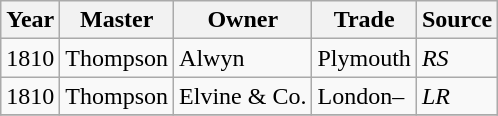<table class=" wikitable">
<tr>
<th>Year</th>
<th>Master</th>
<th>Owner</th>
<th>Trade</th>
<th>Source</th>
</tr>
<tr>
<td>1810</td>
<td>Thompson</td>
<td>Alwyn</td>
<td>Plymouth</td>
<td><em>RS</em></td>
</tr>
<tr>
<td>1810</td>
<td>Thompson</td>
<td>Elvine & Co.</td>
<td>London–</td>
<td><em>LR</em></td>
</tr>
<tr>
</tr>
</table>
